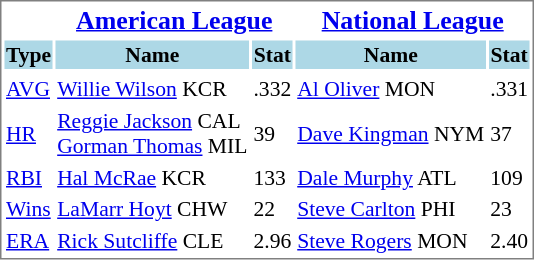<table cellpadding="1" style="width:auto;font-size: 90%; border: 1px solid gray;">
<tr align="center" style="font-size: larger;">
<td> </td>
<th colspan=2><a href='#'>American League</a></th>
<th colspan=2><a href='#'>National League</a></th>
</tr>
<tr style="background:lightblue;">
<th>Type</th>
<th>Name</th>
<th>Stat</th>
<th>Name</th>
<th>Stat</th>
</tr>
<tr align="center" style="vertical-align: middle;" style="background:lightblue;">
</tr>
<tr>
<td><a href='#'>AVG</a></td>
<td><a href='#'>Willie Wilson</a> KCR</td>
<td>.332</td>
<td><a href='#'>Al Oliver</a> MON</td>
<td>.331</td>
</tr>
<tr>
<td><a href='#'>HR</a></td>
<td><a href='#'>Reggie Jackson</a> CAL<br><a href='#'>Gorman Thomas</a> MIL</td>
<td>39</td>
<td><a href='#'>Dave Kingman</a> NYM</td>
<td>37</td>
</tr>
<tr>
<td><a href='#'>RBI</a></td>
<td><a href='#'>Hal McRae</a> KCR</td>
<td>133</td>
<td><a href='#'>Dale Murphy</a> ATL</td>
<td>109</td>
</tr>
<tr>
<td><a href='#'>Wins</a></td>
<td><a href='#'>LaMarr Hoyt</a> CHW</td>
<td>22</td>
<td><a href='#'>Steve Carlton</a> PHI</td>
<td>23</td>
</tr>
<tr>
<td><a href='#'>ERA</a></td>
<td><a href='#'>Rick Sutcliffe</a> CLE</td>
<td>2.96</td>
<td><a href='#'>Steve Rogers</a> MON</td>
<td>2.40</td>
</tr>
</table>
